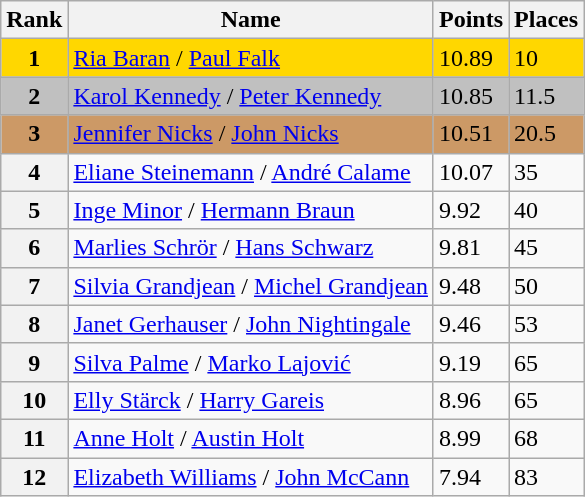<table class="wikitable">
<tr>
<th>Rank</th>
<th>Name</th>
<th>Points</th>
<th>Places</th>
</tr>
<tr bgcolor=gold>
<td align=center><strong>1</strong></td>
<td> <a href='#'>Ria Baran</a> / <a href='#'>Paul Falk</a></td>
<td>10.89</td>
<td>10</td>
</tr>
<tr bgcolor=silver>
<td align=center><strong>2</strong></td>
<td> <a href='#'>Karol Kennedy</a> / <a href='#'>Peter Kennedy</a></td>
<td>10.85</td>
<td>11.5</td>
</tr>
<tr bgcolor=cc9966>
<td align=center><strong>3</strong></td>
<td> <a href='#'>Jennifer Nicks</a> / <a href='#'>John Nicks</a></td>
<td>10.51</td>
<td>20.5</td>
</tr>
<tr>
<th>4</th>
<td> <a href='#'>Eliane Steinemann</a> / <a href='#'>André Calame</a></td>
<td>10.07</td>
<td>35</td>
</tr>
<tr>
<th>5</th>
<td> <a href='#'>Inge Minor</a> / <a href='#'>Hermann Braun</a></td>
<td>9.92</td>
<td>40</td>
</tr>
<tr>
<th>6</th>
<td> <a href='#'>Marlies Schrör</a> / <a href='#'>Hans Schwarz</a></td>
<td>9.81</td>
<td>45</td>
</tr>
<tr>
<th>7</th>
<td> <a href='#'>Silvia Grandjean</a> / <a href='#'>Michel Grandjean</a></td>
<td>9.48</td>
<td>50</td>
</tr>
<tr>
<th>8</th>
<td> <a href='#'>Janet Gerhauser</a> / <a href='#'>John Nightingale</a></td>
<td>9.46</td>
<td>53</td>
</tr>
<tr>
<th>9</th>
<td> <a href='#'>Silva Palme</a> / <a href='#'>Marko Lajović</a></td>
<td>9.19</td>
<td>65</td>
</tr>
<tr>
<th>10</th>
<td> <a href='#'>Elly Stärck</a> / <a href='#'>Harry Gareis</a></td>
<td>8.96</td>
<td>65</td>
</tr>
<tr>
<th>11</th>
<td> <a href='#'>Anne Holt</a> / <a href='#'>Austin Holt</a></td>
<td>8.99</td>
<td>68</td>
</tr>
<tr>
<th>12</th>
<td> <a href='#'>Elizabeth Williams</a> / <a href='#'>John McCann</a></td>
<td>7.94</td>
<td>83</td>
</tr>
</table>
